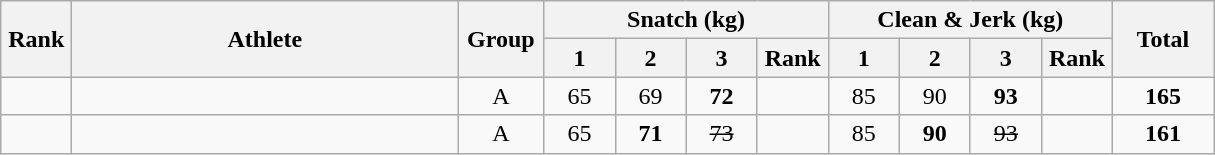<table class = "wikitable" style="text-align:center;">
<tr>
<th rowspan=2 width=40>Rank</th>
<th rowspan=2 width=250>Athlete</th>
<th rowspan=2 width=50>Group</th>
<th colspan=4>Snatch (kg)</th>
<th colspan=4>Clean & Jerk (kg)</th>
<th rowspan=2 width=60>Total</th>
</tr>
<tr>
<th width=40>1</th>
<th width=40>2</th>
<th width=40>3</th>
<th width=40>Rank</th>
<th width=40>1</th>
<th width=40>2</th>
<th width=40>3</th>
<th width=40>Rank</th>
</tr>
<tr>
<td></td>
<td align=left></td>
<td>A</td>
<td>65</td>
<td>69</td>
<td><strong>72</strong></td>
<td></td>
<td>85</td>
<td>90</td>
<td><strong>93</strong></td>
<td></td>
<td><strong>165</strong></td>
</tr>
<tr>
<td></td>
<td align=left></td>
<td>A</td>
<td>65</td>
<td><strong>71</strong></td>
<td><s>73</s></td>
<td></td>
<td>85</td>
<td><strong>90</strong></td>
<td><s>93</s></td>
<td></td>
<td><strong>161</strong></td>
</tr>
</table>
